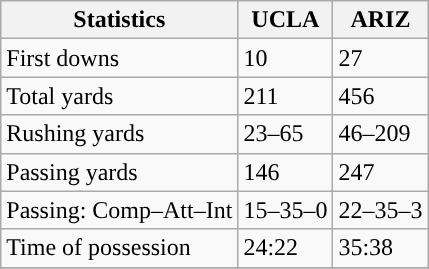<table class="wikitable" style="float: left;">
<tr>
<th>Statistics</th>
<th>UCLA</th>
<th>ARIZ</th>
</tr>
<tr>
<td>First downs</td>
<td>10</td>
<td>27</td>
</tr>
<tr>
<td>Total yards</td>
<td>211</td>
<td>456</td>
</tr>
<tr>
<td>Rushing yards</td>
<td>23–65</td>
<td>46–209</td>
</tr>
<tr>
<td>Passing yards</td>
<td>146</td>
<td>247</td>
</tr>
<tr>
<td>Passing: Comp–Att–Int</td>
<td>15–35–0</td>
<td>22–35–3</td>
</tr>
<tr>
<td>Time of possession</td>
<td>24:22</td>
<td>35:38</td>
</tr>
<tr>
</tr>
</table>
